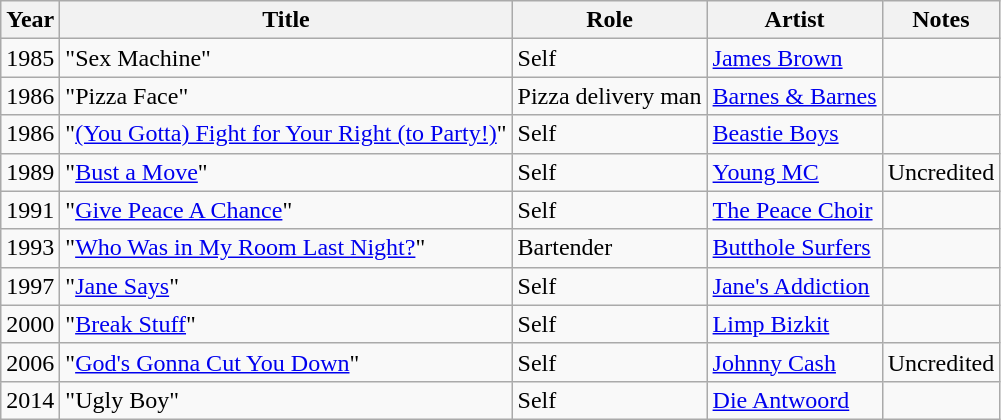<table class="wikitable sortable">
<tr>
<th>Year</th>
<th>Title</th>
<th>Role</th>
<th>Artist</th>
<th>Notes</th>
</tr>
<tr>
<td>1985</td>
<td>"Sex Machine"</td>
<td>Self</td>
<td><a href='#'>James Brown</a></td>
<td></td>
</tr>
<tr>
<td>1986</td>
<td>"Pizza Face"</td>
<td>Pizza delivery man</td>
<td><a href='#'>Barnes & Barnes</a></td>
<td></td>
</tr>
<tr>
<td>1986</td>
<td>"<a href='#'>(You Gotta) Fight for Your Right (to Party!)</a>"</td>
<td>Self</td>
<td><a href='#'>Beastie Boys</a></td>
<td></td>
</tr>
<tr>
<td>1989</td>
<td>"<a href='#'>Bust a Move</a>"</td>
<td>Self</td>
<td><a href='#'>Young MC</a></td>
<td>Uncredited</td>
</tr>
<tr>
<td>1991</td>
<td>"<a href='#'>Give Peace A Chance</a>"</td>
<td>Self</td>
<td><a href='#'>The Peace Choir</a></td>
<td></td>
</tr>
<tr>
<td>1993</td>
<td>"<a href='#'>Who Was in My Room Last Night?</a>"</td>
<td>Bartender</td>
<td><a href='#'>Butthole Surfers</a></td>
<td></td>
</tr>
<tr>
<td>1997</td>
<td>"<a href='#'>Jane Says</a>"</td>
<td>Self</td>
<td><a href='#'>Jane's Addiction</a></td>
<td></td>
</tr>
<tr>
<td>2000</td>
<td>"<a href='#'>Break Stuff</a>"</td>
<td>Self</td>
<td><a href='#'>Limp Bizkit</a></td>
<td></td>
</tr>
<tr>
<td>2006</td>
<td>"<a href='#'>God's Gonna Cut You Down</a>"</td>
<td>Self</td>
<td><a href='#'>Johnny Cash</a></td>
<td>Uncredited</td>
</tr>
<tr>
<td>2014</td>
<td>"Ugly Boy"</td>
<td>Self</td>
<td><a href='#'>Die Antwoord</a></td>
<td></td>
</tr>
</table>
